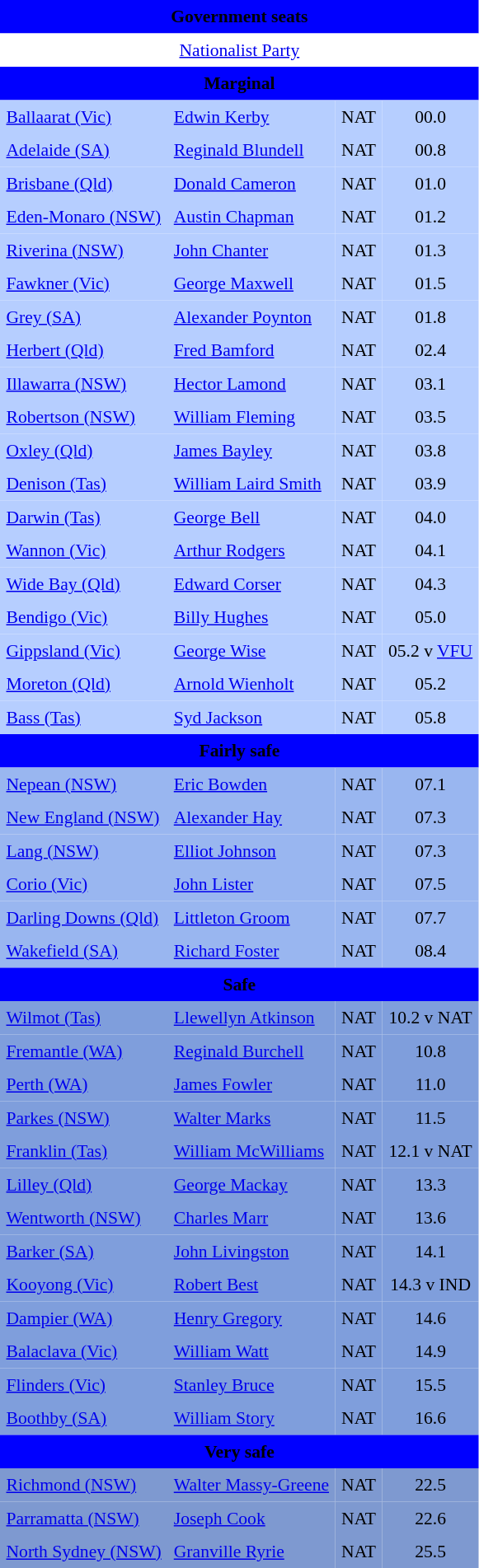<table class="toccolours" align="left" cellpadding="5" cellspacing="0" style="margin-right: .5em; margin-top: .4em;font-size: 90%;">
<tr>
<td COLSPAN=4 align="center" bgcolor="blue"><span><strong>Government seats</strong></span></td>
</tr>
<tr>
<td style="background-color:white" colspan=4 align="center"><a href='#'>Nationalist Party</a></td>
</tr>
<tr>
<td COLSPAN=4 align="center" bgcolor="blue"><span><strong>Marginal</strong></span></td>
</tr>
<tr>
<td align="left" bgcolor="B6CEFF"><a href='#'>Ballaarat (Vic)</a></td>
<td align="left" bgcolor="B6CEFF"><a href='#'>Edwin Kerby</a></td>
<td align="left" bgcolor="B6CEFF">NAT</td>
<td align="center" bgcolor="B6CEFF">00.0</td>
</tr>
<tr>
<td align="left" bgcolor="B6CEFF"><a href='#'>Adelaide (SA)</a></td>
<td align="left" bgcolor="B6CEFF"><a href='#'>Reginald Blundell</a></td>
<td align="left" bgcolor="B6CEFF">NAT</td>
<td align="center" bgcolor="B6CEFF">00.8</td>
</tr>
<tr>
<td align="left" bgcolor="B6CEFF"><a href='#'>Brisbane (Qld)</a></td>
<td align="left" bgcolor="B6CEFF"><a href='#'>Donald Cameron</a></td>
<td align="left" bgcolor="B6CEFF">NAT</td>
<td align="center" bgcolor="B6CEFF">01.0</td>
</tr>
<tr>
<td align="left" bgcolor="B6CEFF"><a href='#'>Eden-Monaro (NSW)</a></td>
<td align="left" bgcolor="B6CEFF"><a href='#'>Austin Chapman</a></td>
<td align="left" bgcolor="B6CEFF">NAT</td>
<td align="center" bgcolor="B6CEFF">01.2</td>
</tr>
<tr>
<td align="left" bgcolor="B6CEFF"><a href='#'>Riverina (NSW)</a></td>
<td align="left" bgcolor="B6CEFF"><a href='#'>John Chanter</a></td>
<td align="left" bgcolor="B6CEFF">NAT</td>
<td align="center" bgcolor="B6CEFF">01.3</td>
</tr>
<tr>
<td align="left" bgcolor="B6CEFF"><a href='#'>Fawkner (Vic)</a></td>
<td align="left" bgcolor="B6CEFF"><a href='#'>George Maxwell</a></td>
<td align="left" bgcolor="B6CEFF">NAT</td>
<td align="center" bgcolor="B6CEFF">01.5</td>
</tr>
<tr>
<td align="left" bgcolor="B6CEFF"><a href='#'>Grey (SA)</a></td>
<td align="left" bgcolor="B6CEFF"><a href='#'>Alexander Poynton</a></td>
<td align="left" bgcolor="B6CEFF">NAT</td>
<td align="center" bgcolor="B6CEFF">01.8</td>
</tr>
<tr>
<td align="left" bgcolor="B6CEFF"><a href='#'>Herbert (Qld)</a></td>
<td align="left" bgcolor="B6CEFF"><a href='#'>Fred Bamford</a></td>
<td align="left" bgcolor="B6CEFF">NAT</td>
<td align="center" bgcolor="B6CEFF">02.4</td>
</tr>
<tr>
<td align="left" bgcolor="B6CEFF"><a href='#'>Illawarra (NSW)</a></td>
<td align="left" bgcolor="B6CEFF"><a href='#'>Hector Lamond</a></td>
<td align="left" bgcolor="B6CEFF">NAT</td>
<td align="center" bgcolor="B6CEFF">03.1</td>
</tr>
<tr>
<td align="left" bgcolor="B6CEFF"><a href='#'>Robertson (NSW)</a></td>
<td align="left" bgcolor="B6CEFF"><a href='#'>William Fleming</a></td>
<td align="left" bgcolor="B6CEFF">NAT</td>
<td align="center" bgcolor="B6CEFF">03.5</td>
</tr>
<tr>
<td align="left" bgcolor="B6CEFF"><a href='#'>Oxley (Qld)</a></td>
<td align="left" bgcolor="B6CEFF"><a href='#'>James Bayley</a></td>
<td align="left" bgcolor="B6CEFF">NAT</td>
<td align="center" bgcolor="B6CEFF">03.8</td>
</tr>
<tr>
<td align="left" bgcolor="B6CEFF"><a href='#'>Denison (Tas)</a></td>
<td align="left" bgcolor="B6CEFF"><a href='#'>William Laird Smith</a></td>
<td align="left" bgcolor="B6CEFF">NAT</td>
<td align="center" bgcolor="B6CEFF">03.9</td>
</tr>
<tr>
<td align="left" bgcolor="B6CEFF"><a href='#'>Darwin (Tas)</a></td>
<td align="left" bgcolor="B6CEFF"><a href='#'>George Bell</a></td>
<td align="left" bgcolor="B6CEFF">NAT</td>
<td align="center" bgcolor="B6CEFF">04.0</td>
</tr>
<tr>
<td align="left" bgcolor="B6CEFF"><a href='#'>Wannon (Vic)</a></td>
<td align="left" bgcolor="B6CEFF"><a href='#'>Arthur Rodgers</a></td>
<td align="left" bgcolor="B6CEFF">NAT</td>
<td align="center" bgcolor="B6CEFF">04.1</td>
</tr>
<tr>
<td align="left" bgcolor="B6CEFF"><a href='#'>Wide Bay (Qld)</a></td>
<td align="left" bgcolor="B6CEFF"><a href='#'>Edward Corser</a></td>
<td align="left" bgcolor="B6CEFF">NAT</td>
<td align="center" bgcolor="B6CEFF">04.3</td>
</tr>
<tr>
<td align="left" bgcolor="B6CEFF"><a href='#'>Bendigo (Vic)</a></td>
<td align="left" bgcolor="B6CEFF"><a href='#'>Billy Hughes</a></td>
<td align="left" bgcolor="B6CEFF">NAT</td>
<td align="center" bgcolor="B6CEFF">05.0</td>
</tr>
<tr>
<td align="left" bgcolor="B6CEFF"><a href='#'>Gippsland (Vic)</a></td>
<td align="left" bgcolor="B6CEFF"><a href='#'>George Wise</a></td>
<td align="left" bgcolor="B6CEFF">NAT</td>
<td align="center" bgcolor="B6CEFF">05.2 v <a href='#'>VFU</a></td>
</tr>
<tr>
<td align="left" bgcolor="B6CEFF"><a href='#'>Moreton (Qld)</a></td>
<td align="left" bgcolor="B6CEFF"><a href='#'>Arnold Wienholt</a></td>
<td align="left" bgcolor="B6CEFF">NAT</td>
<td align="center" bgcolor="B6CEFF">05.2</td>
</tr>
<tr>
<td align="left" bgcolor="B6CEFF"><a href='#'>Bass (Tas)</a></td>
<td align="left" bgcolor="B6CEFF"><a href='#'>Syd Jackson</a></td>
<td align="left" bgcolor="B6CEFF">NAT</td>
<td align="center" bgcolor="B6CEFF">05.8</td>
</tr>
<tr>
<td COLSPAN=4 align="center" bgcolor="blue"><span><strong>Fairly safe</strong></span></td>
</tr>
<tr>
<td align="left" bgcolor="99B6F0"><a href='#'>Nepean (NSW)</a></td>
<td align="left" bgcolor="99B6F0"><a href='#'>Eric Bowden</a></td>
<td align="left" bgcolor="99B6F0">NAT</td>
<td align="center" bgcolor="99B6F0">07.1</td>
</tr>
<tr>
<td align="left" bgcolor="99B6F0"><a href='#'>New England (NSW)</a></td>
<td align="left" bgcolor="99B6F0"><a href='#'>Alexander Hay</a></td>
<td align="left" bgcolor="99B6F0">NAT</td>
<td align="center" bgcolor="99B6F0">07.3</td>
</tr>
<tr>
<td align="left" bgcolor="99B6F0"><a href='#'>Lang (NSW)</a></td>
<td align="left" bgcolor="99B6F0"><a href='#'>Elliot Johnson</a></td>
<td align="left" bgcolor="99B6F0">NAT</td>
<td align="center" bgcolor="99B6F0">07.3</td>
</tr>
<tr>
<td align="left" bgcolor="99B6F0"><a href='#'>Corio (Vic)</a></td>
<td align="left" bgcolor="99B6F0"><a href='#'>John Lister</a></td>
<td align="left" bgcolor="99B6F0">NAT</td>
<td align="center" bgcolor="99B6F0">07.5</td>
</tr>
<tr>
<td align="left" bgcolor="99B6F0"><a href='#'>Darling Downs (Qld)</a></td>
<td align="left" bgcolor="99B6F0"><a href='#'>Littleton Groom</a></td>
<td align="left" bgcolor="99B6F0">NAT</td>
<td align="center" bgcolor="99B6F0">07.7</td>
</tr>
<tr>
<td align="left" bgcolor="99B6F0"><a href='#'>Wakefield (SA)</a></td>
<td align="left" bgcolor="99B6F0"><a href='#'>Richard Foster</a></td>
<td align="left" bgcolor="99B6F0">NAT</td>
<td align="center" bgcolor="99B6F0">08.4</td>
</tr>
<tr>
<td COLSPAN=4 align="center" bgcolor="blue"><span><strong>Safe</strong></span></td>
</tr>
<tr>
<td align="left" bgcolor="7F9EDC"><a href='#'>Wilmot (Tas)</a></td>
<td align="left" bgcolor="7F9EDC"><a href='#'>Llewellyn Atkinson</a></td>
<td align="left" bgcolor="7F9EDC">NAT</td>
<td align="center" bgcolor="7F9EDC">10.2 v NAT</td>
</tr>
<tr>
<td align="left" bgcolor="7F9EDC"><a href='#'>Fremantle (WA)</a></td>
<td align="left" bgcolor="7F9EDC"><a href='#'>Reginald Burchell</a></td>
<td align="left" bgcolor="7F9EDC">NAT</td>
<td align="center" bgcolor="7F9EDC">10.8</td>
</tr>
<tr>
<td align="left" bgcolor="7F9EDC"><a href='#'>Perth (WA)</a></td>
<td align="left" bgcolor="7F9EDC"><a href='#'>James Fowler</a></td>
<td align="left" bgcolor="7F9EDC">NAT</td>
<td align="center" bgcolor="7F9EDC">11.0</td>
</tr>
<tr>
<td align="left" bgcolor="7F9EDC"><a href='#'>Parkes (NSW)</a></td>
<td align="left" bgcolor="7F9EDC"><a href='#'>Walter Marks</a></td>
<td align="left" bgcolor="7F9EDC">NAT</td>
<td align="center" bgcolor="7F9EDC">11.5</td>
</tr>
<tr>
<td align="left" bgcolor="7F9EDC"><a href='#'>Franklin (Tas)</a></td>
<td align="left" bgcolor="7F9EDC"><a href='#'>William McWilliams</a></td>
<td align="left" bgcolor="7F9EDC">NAT</td>
<td align="center" bgcolor="7F9EDC">12.1 v NAT</td>
</tr>
<tr>
<td align="left" bgcolor="7F9EDC"><a href='#'>Lilley (Qld)</a></td>
<td align="left" bgcolor="7F9EDC"><a href='#'>George Mackay</a></td>
<td align="left" bgcolor="7F9EDC">NAT</td>
<td align="center" bgcolor="7F9EDC">13.3</td>
</tr>
<tr>
<td align="left" bgcolor="7F9EDC"><a href='#'>Wentworth (NSW)</a></td>
<td align="left" bgcolor="7F9EDC"><a href='#'>Charles Marr</a></td>
<td align="left" bgcolor="7F9EDC">NAT</td>
<td align="center" bgcolor="7F9EDC">13.6</td>
</tr>
<tr>
<td align="left" bgcolor="7F9EDC"><a href='#'>Barker (SA)</a></td>
<td align="left" bgcolor="7F9EDC"><a href='#'>John Livingston</a></td>
<td align="left" bgcolor="7F9EDC">NAT</td>
<td align="center" bgcolor="7F9EDC">14.1</td>
</tr>
<tr>
<td align="left" bgcolor="7F9EDC"><a href='#'>Kooyong (Vic)</a></td>
<td align="left" bgcolor="7F9EDC"><a href='#'>Robert Best</a></td>
<td align="left" bgcolor="7F9EDC">NAT</td>
<td align="center" bgcolor="7F9EDC">14.3 v IND</td>
</tr>
<tr>
<td align="left" bgcolor="7F9EDC"><a href='#'>Dampier (WA)</a></td>
<td align="left" bgcolor="7F9EDC"><a href='#'>Henry Gregory</a></td>
<td align="left" bgcolor="7F9EDC">NAT</td>
<td align="center" bgcolor="7F9EDC">14.6</td>
</tr>
<tr>
<td align="left" bgcolor="7F9EDC"><a href='#'>Balaclava (Vic)</a></td>
<td align="left" bgcolor="7F9EDC"><a href='#'>William Watt</a></td>
<td align="left" bgcolor="7F9EDC">NAT</td>
<td align="center" bgcolor="7F9EDC">14.9</td>
</tr>
<tr>
<td align="left" bgcolor="7F9EDC"><a href='#'>Flinders (Vic)</a></td>
<td align="left" bgcolor="7F9EDC"><a href='#'>Stanley Bruce</a></td>
<td align="left" bgcolor="7F9EDC">NAT</td>
<td align="center" bgcolor="7F9EDC">15.5</td>
</tr>
<tr>
<td align="left" bgcolor="7F9EDC"><a href='#'>Boothby (SA)</a></td>
<td align="left" bgcolor="7F9EDC"><a href='#'>William Story</a></td>
<td align="left" bgcolor="7F9EDC">NAT</td>
<td align="center" bgcolor="7F9EDC">16.6</td>
</tr>
<tr>
<td COLSPAN=4 align="center" bgcolor="blue"><span><strong>Very safe</strong></span></td>
</tr>
<tr>
<td align="left" bgcolor="7E99D0"><a href='#'>Richmond (NSW)</a></td>
<td align="left" bgcolor="7E99D0"><a href='#'>Walter Massy-Greene</a></td>
<td align="left" bgcolor="7E99D0">NAT</td>
<td align="center" bgcolor="7E99D0">22.5</td>
</tr>
<tr>
<td align="left" bgcolor="7E99D0"><a href='#'>Parramatta (NSW)</a></td>
<td align="left" bgcolor="7E99D0"><a href='#'>Joseph Cook</a></td>
<td align="left" bgcolor="7E99D0">NAT</td>
<td align="center" bgcolor="7E99D0">22.6</td>
</tr>
<tr>
<td align="left" bgcolor="7E99D0"><a href='#'>North Sydney (NSW)</a></td>
<td align="left" bgcolor="7E99D0"><a href='#'>Granville Ryrie</a></td>
<td align="left" bgcolor="7E99D0">NAT</td>
<td align="center" bgcolor="7E99D0">25.5</td>
</tr>
<tr>
</tr>
</table>
